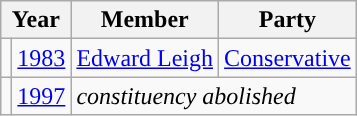<table class="wikitable">
<tr>
<th colspan="2">Year</th>
<th>Member</th>
<th>Party</th>
</tr>
<tr>
<td style="color:inherit;background-color: "></td>
<td><a href='#'>1983</a></td>
<td><a href='#'>Edward Leigh</a></td>
<td><a href='#'>Conservative</a></td>
</tr>
<tr>
<td></td>
<td><a href='#'>1997</a></td>
<td colspan="2"><em>constituency abolished</em></td>
</tr>
</table>
